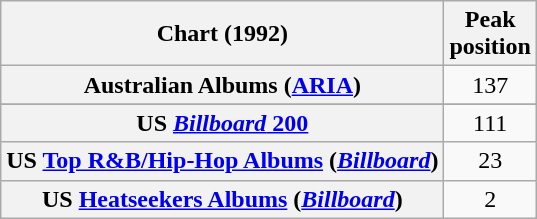<table class="wikitable sortable plainrowheaders" style="text-align:center">
<tr>
<th scope="col">Chart (1992)</th>
<th scope="col">Peak<br> position</th>
</tr>
<tr>
<th scope="row">Australian Albums (<a href='#'>ARIA</a>)</th>
<td>137</td>
</tr>
<tr>
</tr>
<tr>
<th scope="row">US <a href='#'><em>Billboard</em> 200</a></th>
<td>111</td>
</tr>
<tr>
<th scope="row">US <a href='#'>Top R&B/Hip-Hop Albums</a> (<em><a href='#'>Billboard</a></em>)</th>
<td>23</td>
</tr>
<tr>
<th scope="row">US <a href='#'>Heatseekers Albums</a> (<em><a href='#'>Billboard</a></em>)</th>
<td>2</td>
</tr>
</table>
